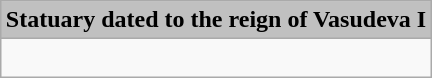<table class="wikitable" style="margin:0 auto;" align="center" colspan="2" cellpadding="3" style="font-size: 80%; width: 100%;">
<tr>
<td align=center colspan=2 style="background:#C0C0C0; font-size: 100%;"><strong>Statuary dated to the reign of Vasudeva I</strong></td>
</tr>
<tr>
<td><br></td>
</tr>
</table>
